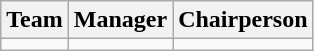<table class="wikitable sortable" style="text-align: left;">
<tr>
<th>Team</th>
<th>Manager</th>
<th>Chairperson</th>
</tr>
<tr>
<td></td>
<td></td>
<td></td>
</tr>
</table>
